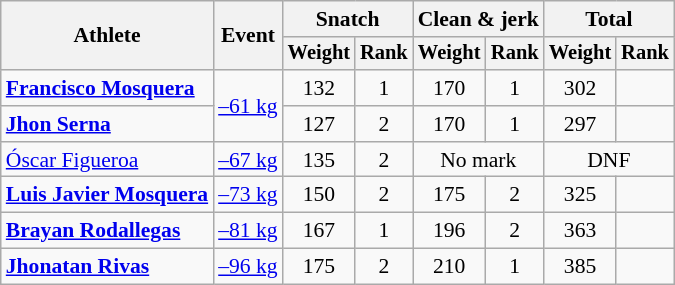<table class=wikitable style=font-size:90%;text-align:center>
<tr>
<th rowspan=2>Athlete</th>
<th rowspan=2>Event</th>
<th colspan=2>Snatch</th>
<th colspan=2>Clean & jerk</th>
<th colspan=2>Total</th>
</tr>
<tr style=font-size:95%>
<th>Weight</th>
<th>Rank</th>
<th>Weight</th>
<th>Rank</th>
<th>Weight</th>
<th>Rank</th>
</tr>
<tr align=center>
<td align=left><strong><a href='#'>Francisco Mosquera</a></strong></td>
<td align=left rowspan=2><a href='#'>–61 kg</a></td>
<td>132</td>
<td>1</td>
<td>170</td>
<td>1</td>
<td>302</td>
<td></td>
</tr>
<tr align=center>
<td align=left><strong><a href='#'>Jhon Serna</a></strong></td>
<td>127</td>
<td>2</td>
<td>170</td>
<td>1</td>
<td>297</td>
<td></td>
</tr>
<tr align=center>
<td align=left><a href='#'>Óscar Figueroa</a></td>
<td align=left><a href='#'>–67 kg</a></td>
<td>135</td>
<td>2</td>
<td colspan=2>No mark</td>
<td colspan=2>DNF</td>
</tr>
<tr align=center>
<td align=left><strong><a href='#'>Luis Javier Mosquera</a></strong></td>
<td align=left><a href='#'>–73 kg</a></td>
<td>150</td>
<td>2</td>
<td>175</td>
<td>2</td>
<td>325</td>
<td></td>
</tr>
<tr align=center>
<td align=left><strong><a href='#'>Brayan Rodallegas</a></strong></td>
<td align=left><a href='#'>–81 kg</a></td>
<td>167</td>
<td>1</td>
<td>196</td>
<td>2</td>
<td>363</td>
<td></td>
</tr>
<tr align=center>
<td align=left><strong><a href='#'>Jhonatan Rivas</a></strong></td>
<td align=left><a href='#'>–96 kg</a></td>
<td>175</td>
<td>2</td>
<td>210</td>
<td>1</td>
<td>385</td>
<td></td>
</tr>
</table>
